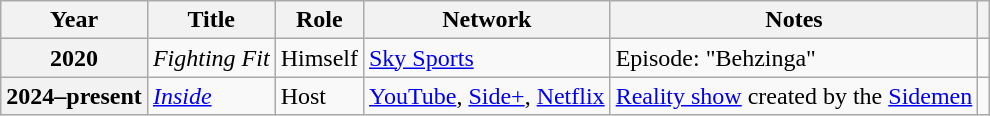<table class="wikitable sortable plainrowheaders">
<tr>
<th scope="col">Year</th>
<th scope="col">Title</th>
<th scope="col">Role</th>
<th scope="col">Network</th>
<th scope="col" class="unsortable">Notes</th>
<th scope="col" class="unsortable"></th>
</tr>
<tr>
<th scope="row">2020</th>
<td scope="row"><em>Fighting Fit</em></td>
<td>Himself</td>
<td><a href='#'>Sky Sports</a></td>
<td>Episode: "Behzinga"</td>
<td style="text-align:center;"></td>
</tr>
<tr>
<th scope="row">2024–present</th>
<td scope="row"><em><a href='#'>Inside</a></em></td>
<td>Host</td>
<td><a href='#'>YouTube</a>, <a href='#'>Side+</a>, <a href='#'>Netflix</a></td>
<td><a href='#'>Reality show</a> created by the <a href='#'>Sidemen</a></td>
<td style="text-align:center;"></td>
</tr>
</table>
